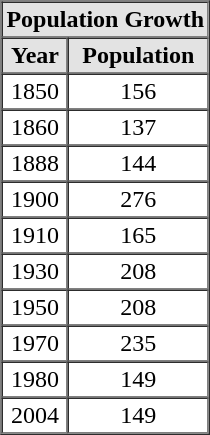<table border="1" cellpadding="2" cellspacing="0" align="right" style="margin-left:0.5em;" style="border-collapse: collapse;">
<tr bgcolor="#E3E3E3">
<th colspan="2">Population Growth</th>
</tr>
<tr bgcolor="#E3E3E3">
<th>Year</th>
<th>Population</th>
</tr>
<tr>
<td align="center">1850</td>
<td align="center">156</td>
</tr>
<tr>
<td align="center">1860</td>
<td align="center">137</td>
</tr>
<tr>
<td align="center">1888</td>
<td align="center">144</td>
</tr>
<tr>
<td align="center">1900</td>
<td align="center">276</td>
</tr>
<tr>
<td align="center">1910</td>
<td align="center">165</td>
</tr>
<tr>
<td align="center">1930</td>
<td align="center">208</td>
</tr>
<tr>
<td align="center">1950</td>
<td align="center">208</td>
</tr>
<tr>
<td align="center">1970</td>
<td align="center">235</td>
</tr>
<tr>
<td align="center">1980</td>
<td align="center">149</td>
</tr>
<tr>
<td align="center">2004</td>
<td align="center">149</td>
</tr>
</table>
